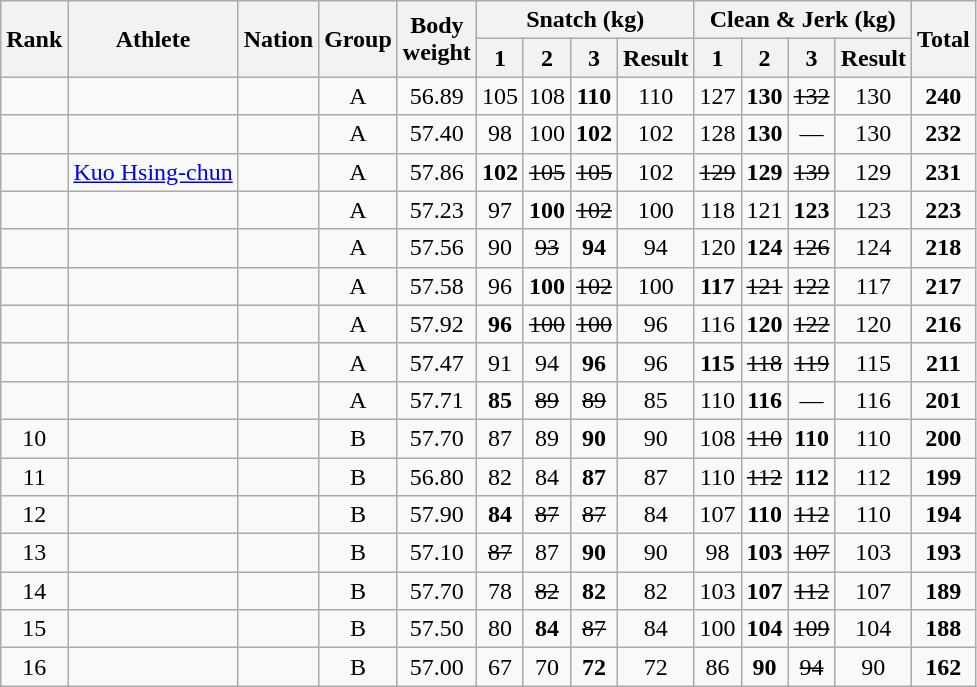<table class="wikitable sortable" style="text-align:center;">
<tr>
<th rowspan=2>Rank</th>
<th rowspan=2>Athlete</th>
<th rowspan=2>Nation</th>
<th rowspan=2>Group</th>
<th rowspan=2>Body<br>weight</th>
<th colspan=4>Snatch (kg)</th>
<th colspan=4>Clean & Jerk (kg)</th>
<th rowspan=2>Total</th>
</tr>
<tr>
<th>1</th>
<th>2</th>
<th>3</th>
<th>Result</th>
<th>1</th>
<th>2</th>
<th>3</th>
<th>Result</th>
</tr>
<tr>
<td></td>
<td align=left></td>
<td align=left></td>
<td>A</td>
<td>56.89</td>
<td>105</td>
<td>108</td>
<td><strong>110</strong></td>
<td>110 </td>
<td>127</td>
<td><strong>130</strong></td>
<td><s>132</s></td>
<td>130</td>
<td><strong>240</strong></td>
</tr>
<tr>
<td></td>
<td align=left></td>
<td align=left></td>
<td>A</td>
<td>57.40</td>
<td>98</td>
<td>100</td>
<td><strong>102</strong></td>
<td>102</td>
<td>128</td>
<td><strong>130</strong></td>
<td>—</td>
<td>130</td>
<td><strong>232</strong></td>
</tr>
<tr>
<td></td>
<td align=left><a href='#'>Kuo Hsing-chun</a></td>
<td align=left></td>
<td>A</td>
<td>57.86</td>
<td><strong>102</strong></td>
<td><s>105</s></td>
<td><s>105</s></td>
<td>102</td>
<td><s>129</s></td>
<td><strong>129</strong></td>
<td><s>139</s></td>
<td>129</td>
<td><strong>231</strong></td>
</tr>
<tr>
<td></td>
<td align=left></td>
<td align=left></td>
<td>A</td>
<td>57.23</td>
<td>97</td>
<td><strong>100</strong></td>
<td><s>102</s></td>
<td>100</td>
<td>118</td>
<td>121</td>
<td><strong>123</strong></td>
<td>123</td>
<td><strong>223</strong></td>
</tr>
<tr>
<td></td>
<td align=left></td>
<td align=left></td>
<td>A</td>
<td>57.56</td>
<td>90</td>
<td><s>93</s></td>
<td><strong>94</strong></td>
<td>94</td>
<td>120</td>
<td><strong>124</strong></td>
<td><s>126</s></td>
<td>124</td>
<td><strong>218</strong></td>
</tr>
<tr>
<td></td>
<td align=left></td>
<td align=left></td>
<td>A</td>
<td>57.58</td>
<td>96</td>
<td><strong>100</strong></td>
<td><s>102</s></td>
<td>100</td>
<td><strong>117</strong></td>
<td><s>121</s></td>
<td><s>122</s></td>
<td>117</td>
<td><strong>217</strong></td>
</tr>
<tr>
<td></td>
<td align=left></td>
<td align=left></td>
<td>A</td>
<td>57.92</td>
<td><strong>96</strong></td>
<td><s>100</s></td>
<td><s>100</s></td>
<td>96</td>
<td>116</td>
<td><strong>120</strong></td>
<td><s>122</s></td>
<td>120</td>
<td><strong>216</strong></td>
</tr>
<tr>
<td></td>
<td align=left></td>
<td align=left></td>
<td>A</td>
<td>57.47</td>
<td>91</td>
<td>94</td>
<td><strong>96</strong></td>
<td>96</td>
<td><strong>115</strong></td>
<td><s>118</s></td>
<td><s>119</s></td>
<td>115</td>
<td><strong>211</strong></td>
</tr>
<tr>
<td></td>
<td align=left></td>
<td align=left></td>
<td>A</td>
<td>57.71</td>
<td><strong>85</strong></td>
<td><s>89</s></td>
<td><s>89</s></td>
<td>85</td>
<td>110</td>
<td><strong>116</strong></td>
<td>—</td>
<td>116</td>
<td><strong>201</strong></td>
</tr>
<tr>
<td>10</td>
<td align=left></td>
<td align=left></td>
<td>B</td>
<td>57.70</td>
<td>87</td>
<td>89</td>
<td><strong>90</strong></td>
<td>90</td>
<td>108</td>
<td><s>110</s></td>
<td><strong>110</strong></td>
<td>110</td>
<td><strong>200</strong></td>
</tr>
<tr>
<td>11</td>
<td align=left></td>
<td align=left></td>
<td>B</td>
<td>56.80</td>
<td>82</td>
<td>84</td>
<td><strong>87</strong></td>
<td>87</td>
<td>110</td>
<td><s>112</s></td>
<td><strong>112</strong></td>
<td>112</td>
<td><strong>199</strong></td>
</tr>
<tr>
<td>12</td>
<td align=left></td>
<td align=left></td>
<td>B</td>
<td>57.90</td>
<td><strong>84</strong></td>
<td><s>87</s></td>
<td><s>87</s></td>
<td>84</td>
<td>107</td>
<td><strong>110</strong></td>
<td><s>112</s></td>
<td>110</td>
<td><strong>194</strong></td>
</tr>
<tr>
<td>13</td>
<td align=left></td>
<td align=left></td>
<td>B</td>
<td>57.10</td>
<td><s>87</s></td>
<td>87</td>
<td><strong>90</strong></td>
<td>90</td>
<td>98</td>
<td><strong>103</strong></td>
<td><s>107</s></td>
<td>103</td>
<td><strong>193</strong></td>
</tr>
<tr>
<td>14</td>
<td align=left></td>
<td align=left></td>
<td>B</td>
<td>57.70</td>
<td>78</td>
<td><s>82</s></td>
<td><strong>82</strong></td>
<td>82</td>
<td>103</td>
<td><strong>107</strong></td>
<td><s>112</s></td>
<td>107</td>
<td><strong>189</strong></td>
</tr>
<tr>
<td>15</td>
<td align=left></td>
<td align=left></td>
<td>B</td>
<td>57.50</td>
<td>80</td>
<td><strong>84</strong></td>
<td><s>87</s></td>
<td>84</td>
<td>100</td>
<td><strong>104</strong></td>
<td><s>109</s></td>
<td>104</td>
<td><strong>188</strong></td>
</tr>
<tr>
<td>16</td>
<td align=left></td>
<td align=left></td>
<td>B</td>
<td>57.00</td>
<td>67</td>
<td>70</td>
<td><strong>72</strong></td>
<td>72</td>
<td>86</td>
<td><strong>90</strong></td>
<td><s>94</s></td>
<td>90</td>
<td><strong>162</strong></td>
</tr>
</table>
